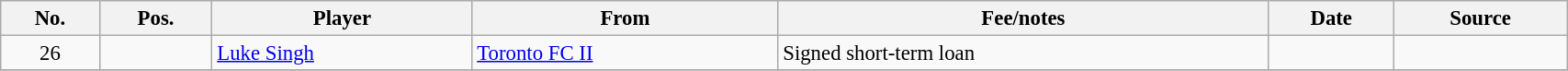<table class="wikitable sortable" style=" text-align:center; font-size:95%; width:90%; text-align:left;">
<tr>
<th>No.</th>
<th>Pos.</th>
<th>Player</th>
<th>From</th>
<th>Fee/notes</th>
<th>Date</th>
<th>Source</th>
</tr>
<tr>
<td align=center>26</td>
<td align=center></td>
<td> <a href='#'>Luke Singh</a></td>
<td> <a href='#'>Toronto FC II</a></td>
<td>Signed short-term loan</td>
<td></td>
<td></td>
</tr>
<tr>
</tr>
</table>
